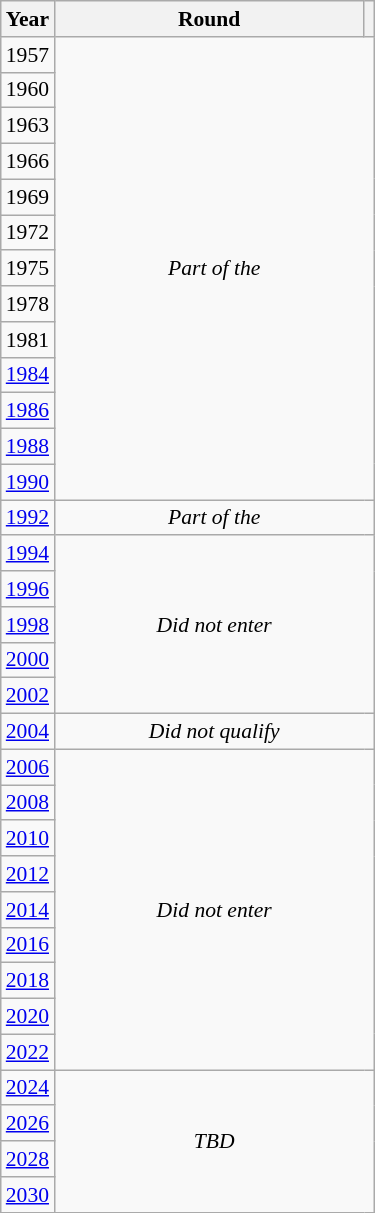<table class="wikitable" style="text-align: center; font-size:90%">
<tr>
<th>Year</th>
<th style="width:200px">Round</th>
<th></th>
</tr>
<tr>
<td>1957</td>
<td colspan="2" rowspan="13"><em>Part of the </em></td>
</tr>
<tr>
<td>1960</td>
</tr>
<tr>
<td>1963</td>
</tr>
<tr>
<td>1966</td>
</tr>
<tr>
<td>1969</td>
</tr>
<tr>
<td>1972</td>
</tr>
<tr>
<td>1975</td>
</tr>
<tr>
<td>1978</td>
</tr>
<tr>
<td>1981</td>
</tr>
<tr>
<td><a href='#'>1984</a></td>
</tr>
<tr>
<td><a href='#'>1986</a></td>
</tr>
<tr>
<td><a href='#'>1988</a></td>
</tr>
<tr>
<td><a href='#'>1990</a></td>
</tr>
<tr>
<td><a href='#'>1992</a></td>
<td colspan="2"><em>Part of the </em></td>
</tr>
<tr>
<td><a href='#'>1994</a></td>
<td colspan="2" rowspan="5"><em>Did not enter</em></td>
</tr>
<tr>
<td><a href='#'>1996</a></td>
</tr>
<tr>
<td><a href='#'>1998</a></td>
</tr>
<tr>
<td><a href='#'>2000</a></td>
</tr>
<tr>
<td><a href='#'>2002</a></td>
</tr>
<tr>
<td><a href='#'>2004</a></td>
<td colspan="2"><em>Did not qualify</em></td>
</tr>
<tr>
<td><a href='#'>2006</a></td>
<td colspan="2" rowspan="9"><em>Did not enter</em></td>
</tr>
<tr>
<td><a href='#'>2008</a></td>
</tr>
<tr>
<td><a href='#'>2010</a></td>
</tr>
<tr>
<td><a href='#'>2012</a></td>
</tr>
<tr>
<td><a href='#'>2014</a></td>
</tr>
<tr>
<td><a href='#'>2016</a></td>
</tr>
<tr>
<td><a href='#'>2018</a></td>
</tr>
<tr>
<td><a href='#'>2020</a></td>
</tr>
<tr>
<td><a href='#'>2022</a></td>
</tr>
<tr>
<td><a href='#'>2024</a></td>
<td colspan="2" rowspan="4"><em>TBD</em></td>
</tr>
<tr>
<td><a href='#'>2026</a></td>
</tr>
<tr>
<td><a href='#'>2028</a></td>
</tr>
<tr>
<td><a href='#'>2030</a></td>
</tr>
</table>
